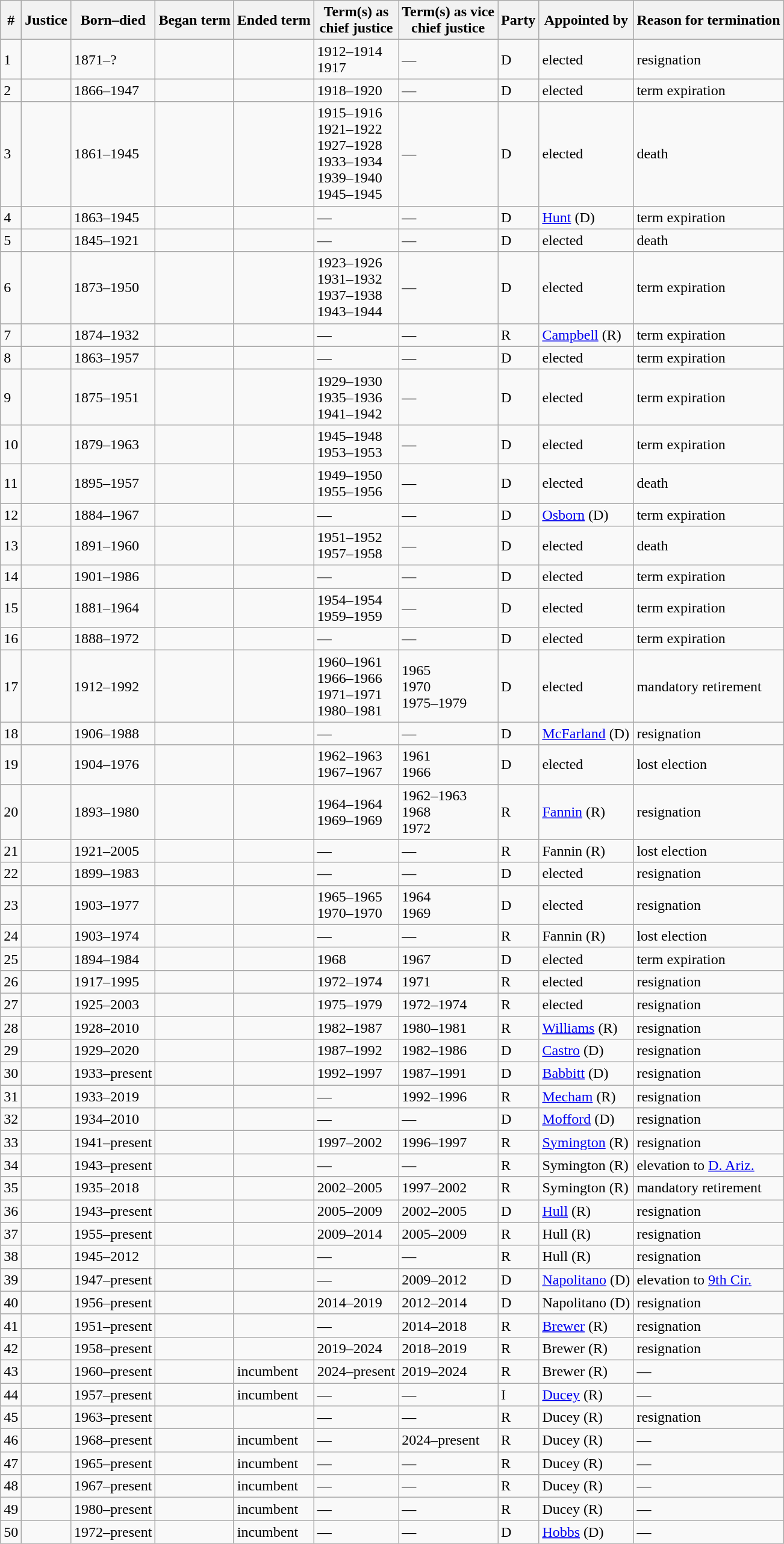<table class="sortable wikitable">
<tr>
<th>#</th>
<th>Justice</th>
<th>Born–died</th>
<th>Began term</th>
<th>Ended term</th>
<th>Term(s) as<br>chief justice</th>
<th>Term(s) as vice<br>chief justice</th>
<th>Party</th>
<th>Appointed by</th>
<th>Reason for termination</th>
</tr>
<tr>
<td>1</td>
<td></td>
<td>1871–?</td>
<td></td>
<td></td>
<td>1912–1914<br>1917</td>
<td>—</td>
<td>D</td>
<td>elected</td>
<td>resignation</td>
</tr>
<tr>
<td>2</td>
<td></td>
<td>1866–1947</td>
<td></td>
<td></td>
<td>1918–1920</td>
<td>—</td>
<td>D</td>
<td>elected</td>
<td>term expiration</td>
</tr>
<tr>
<td>3</td>
<td></td>
<td>1861–1945</td>
<td></td>
<td></td>
<td>1915–1916<br>1921–1922<br>1927–1928<br>1933–1934<br>1939–1940<br>1945–1945</td>
<td>—</td>
<td>D</td>
<td>elected</td>
<td>death</td>
</tr>
<tr>
<td>4</td>
<td></td>
<td>1863–1945</td>
<td></td>
<td></td>
<td>—</td>
<td>—</td>
<td>D</td>
<td><a href='#'>Hunt</a> (D)</td>
<td>term expiration</td>
</tr>
<tr>
<td>5</td>
<td></td>
<td>1845–1921</td>
<td></td>
<td></td>
<td>—</td>
<td>—</td>
<td>D</td>
<td>elected</td>
<td>death</td>
</tr>
<tr>
<td>6</td>
<td></td>
<td>1873–1950</td>
<td></td>
<td></td>
<td>1923–1926<br>1931–1932<br>1937–1938<br>1943–1944</td>
<td>—</td>
<td>D</td>
<td>elected</td>
<td>term expiration</td>
</tr>
<tr>
<td>7</td>
<td></td>
<td>1874–1932</td>
<td></td>
<td></td>
<td>—</td>
<td>—</td>
<td>R</td>
<td><a href='#'>Campbell</a> (R)</td>
<td>term expiration</td>
</tr>
<tr>
<td>8</td>
<td></td>
<td>1863–1957</td>
<td></td>
<td></td>
<td>—</td>
<td>—</td>
<td>D</td>
<td>elected</td>
<td>term expiration</td>
</tr>
<tr>
<td>9</td>
<td></td>
<td>1875–1951</td>
<td></td>
<td></td>
<td>1929–1930<br>1935–1936<br>1941–1942</td>
<td>—</td>
<td>D</td>
<td>elected</td>
<td>term expiration</td>
</tr>
<tr>
<td>10</td>
<td></td>
<td>1879–1963</td>
<td></td>
<td></td>
<td>1945–1948<br>1953–1953</td>
<td>—</td>
<td>D</td>
<td>elected</td>
<td>term expiration</td>
</tr>
<tr>
<td>11</td>
<td></td>
<td>1895–1957</td>
<td></td>
<td></td>
<td>1949–1950<br>1955–1956</td>
<td>—</td>
<td>D</td>
<td>elected</td>
<td>death</td>
</tr>
<tr>
<td>12</td>
<td></td>
<td>1884–1967</td>
<td></td>
<td></td>
<td>—</td>
<td>—</td>
<td>D</td>
<td><a href='#'>Osborn</a> (D)</td>
<td>term expiration</td>
</tr>
<tr>
<td>13</td>
<td></td>
<td>1891–1960</td>
<td></td>
<td></td>
<td>1951–1952<br>1957–1958</td>
<td>—</td>
<td>D</td>
<td>elected</td>
<td>death</td>
</tr>
<tr>
<td>14</td>
<td></td>
<td>1901–1986</td>
<td></td>
<td></td>
<td>—</td>
<td>—</td>
<td>D</td>
<td>elected</td>
<td>term expiration</td>
</tr>
<tr>
<td>15</td>
<td></td>
<td>1881–1964</td>
<td></td>
<td></td>
<td>1954–1954<br>1959–1959</td>
<td>—</td>
<td>D</td>
<td>elected</td>
<td>term expiration</td>
</tr>
<tr>
<td>16</td>
<td></td>
<td>1888–1972</td>
<td></td>
<td></td>
<td>—</td>
<td>—</td>
<td>D</td>
<td>elected</td>
<td>term expiration</td>
</tr>
<tr>
<td>17</td>
<td></td>
<td>1912–1992</td>
<td></td>
<td></td>
<td>1960–1961<br>1966–1966<br>1971–1971<br>1980–1981</td>
<td>1965<br>1970<br>1975–1979</td>
<td>D</td>
<td>elected</td>
<td>mandatory retirement</td>
</tr>
<tr>
<td>18</td>
<td></td>
<td>1906–1988</td>
<td></td>
<td></td>
<td>—</td>
<td>—</td>
<td>D</td>
<td><a href='#'>McFarland</a> (D)</td>
<td>resignation</td>
</tr>
<tr>
<td>19</td>
<td></td>
<td>1904–1976</td>
<td></td>
<td></td>
<td>1962–1963<br>1967–1967</td>
<td>1961<br>1966</td>
<td>D</td>
<td>elected</td>
<td>lost election</td>
</tr>
<tr>
<td>20</td>
<td></td>
<td>1893–1980</td>
<td></td>
<td></td>
<td>1964–1964<br>1969–1969</td>
<td>1962–1963<br>1968<br>1972</td>
<td>R</td>
<td><a href='#'>Fannin</a> (R)</td>
<td>resignation</td>
</tr>
<tr>
<td>21</td>
<td></td>
<td>1921–2005</td>
<td></td>
<td></td>
<td>—</td>
<td>—</td>
<td>R</td>
<td>Fannin (R)</td>
<td>lost election</td>
</tr>
<tr>
<td>22</td>
<td></td>
<td>1899–1983</td>
<td></td>
<td></td>
<td>—</td>
<td>—</td>
<td>D</td>
<td>elected</td>
<td>resignation</td>
</tr>
<tr>
<td>23</td>
<td></td>
<td>1903–1977</td>
<td></td>
<td></td>
<td>1965–1965<br>1970–1970</td>
<td>1964<br>1969</td>
<td>D</td>
<td>elected</td>
<td>resignation</td>
</tr>
<tr>
<td>24</td>
<td></td>
<td>1903–1974</td>
<td></td>
<td></td>
<td>—</td>
<td>—</td>
<td>R</td>
<td>Fannin (R)</td>
<td>lost election</td>
</tr>
<tr>
<td>25</td>
<td></td>
<td>1894–1984</td>
<td></td>
<td></td>
<td>1968</td>
<td>1967</td>
<td>D</td>
<td>elected</td>
<td>term expiration</td>
</tr>
<tr>
<td>26</td>
<td></td>
<td>1917–1995</td>
<td></td>
<td></td>
<td>1972–1974</td>
<td>1971</td>
<td>R</td>
<td>elected</td>
<td>resignation</td>
</tr>
<tr>
<td>27</td>
<td></td>
<td>1925–2003</td>
<td></td>
<td></td>
<td>1975–1979</td>
<td>1972–1974</td>
<td>R</td>
<td>elected</td>
<td>resignation</td>
</tr>
<tr>
<td>28</td>
<td></td>
<td>1928–2010</td>
<td></td>
<td></td>
<td>1982–1987</td>
<td>1980–1981</td>
<td>R</td>
<td><a href='#'>Williams</a> (R)</td>
<td>resignation</td>
</tr>
<tr>
<td>29</td>
<td></td>
<td>1929–2020</td>
<td></td>
<td></td>
<td>1987–1992</td>
<td>1982–1986</td>
<td>D</td>
<td><a href='#'>Castro</a> (D)</td>
<td>resignation</td>
</tr>
<tr>
<td>30</td>
<td></td>
<td>1933–present</td>
<td></td>
<td></td>
<td>1992–1997</td>
<td>1987–1991</td>
<td>D</td>
<td><a href='#'>Babbitt</a> (D)</td>
<td>resignation</td>
</tr>
<tr>
<td>31</td>
<td></td>
<td>1933–2019</td>
<td></td>
<td></td>
<td>—</td>
<td>1992–1996</td>
<td>R</td>
<td><a href='#'>Mecham</a> (R)</td>
<td>resignation</td>
</tr>
<tr>
<td>32</td>
<td></td>
<td>1934–2010</td>
<td></td>
<td></td>
<td>—</td>
<td>—</td>
<td>D</td>
<td><a href='#'>Mofford</a> (D)</td>
<td>resignation</td>
</tr>
<tr>
<td>33</td>
<td></td>
<td>1941–present</td>
<td></td>
<td></td>
<td>1997–2002</td>
<td>1996–1997</td>
<td>R</td>
<td><a href='#'>Symington</a> (R)</td>
<td>resignation</td>
</tr>
<tr>
<td>34</td>
<td></td>
<td>1943–present</td>
<td></td>
<td></td>
<td>—</td>
<td>—</td>
<td>R</td>
<td>Symington (R)</td>
<td>elevation to <a href='#'>D. Ariz.</a></td>
</tr>
<tr>
<td>35</td>
<td></td>
<td>1935–2018</td>
<td></td>
<td></td>
<td>2002–2005</td>
<td>1997–2002</td>
<td>R</td>
<td>Symington (R)</td>
<td>mandatory retirement</td>
</tr>
<tr>
<td>36</td>
<td></td>
<td>1943–present</td>
<td></td>
<td></td>
<td>2005–2009</td>
<td>2002–2005</td>
<td>D</td>
<td><a href='#'>Hull</a> (R)</td>
<td>resignation</td>
</tr>
<tr>
<td>37</td>
<td></td>
<td>1955–present</td>
<td></td>
<td></td>
<td>2009–2014</td>
<td>2005–2009</td>
<td>R</td>
<td>Hull (R)</td>
<td>resignation</td>
</tr>
<tr>
<td>38</td>
<td></td>
<td>1945–2012</td>
<td></td>
<td></td>
<td>—</td>
<td>—</td>
<td>R</td>
<td>Hull (R)</td>
<td>resignation</td>
</tr>
<tr>
<td>39</td>
<td></td>
<td>1947–present</td>
<td></td>
<td></td>
<td>—</td>
<td>2009–2012</td>
<td>D</td>
<td><a href='#'>Napolitano</a> (D)</td>
<td>elevation to <a href='#'>9th Cir.</a></td>
</tr>
<tr>
<td>40</td>
<td></td>
<td>1956–present</td>
<td></td>
<td></td>
<td>2014–2019</td>
<td>2012–2014</td>
<td>D</td>
<td>Napolitano (D)</td>
<td>resignation</td>
</tr>
<tr>
<td>41</td>
<td></td>
<td>1951–present</td>
<td></td>
<td></td>
<td>—</td>
<td>2014–2018</td>
<td>R</td>
<td><a href='#'>Brewer</a> (R)</td>
<td>resignation</td>
</tr>
<tr>
<td>42</td>
<td></td>
<td>1958–present</td>
<td></td>
<td></td>
<td>2019–2024</td>
<td>2018–2019</td>
<td>R</td>
<td>Brewer (R)</td>
<td>resignation</td>
</tr>
<tr>
<td>43</td>
<td><strong></strong></td>
<td>1960–present</td>
<td></td>
<td>incumbent</td>
<td>2024–present</td>
<td>2019–2024</td>
<td>R</td>
<td>Brewer (R)</td>
<td>—</td>
</tr>
<tr>
<td>44</td>
<td><strong></strong></td>
<td>1957–present</td>
<td></td>
<td>incumbent</td>
<td>—</td>
<td>—</td>
<td>I</td>
<td><a href='#'>Ducey</a> (R)</td>
<td>—</td>
</tr>
<tr>
<td>45</td>
<td></td>
<td>1963–present</td>
<td></td>
<td></td>
<td>—</td>
<td>—</td>
<td>R</td>
<td>Ducey (R)</td>
<td>resignation</td>
</tr>
<tr>
<td>46</td>
<td><strong></strong></td>
<td>1968–present</td>
<td></td>
<td>incumbent</td>
<td>—</td>
<td>2024–present</td>
<td>R</td>
<td>Ducey (R)</td>
<td>—</td>
</tr>
<tr>
<td>47</td>
<td><strong></strong></td>
<td>1965–present</td>
<td></td>
<td>incumbent</td>
<td>—</td>
<td>—</td>
<td>R</td>
<td>Ducey (R)</td>
<td>—</td>
</tr>
<tr>
<td>48</td>
<td><strong></strong></td>
<td>1967–present</td>
<td></td>
<td>incumbent</td>
<td>—</td>
<td>—</td>
<td>R</td>
<td>Ducey (R)</td>
<td>—</td>
</tr>
<tr>
<td>49</td>
<td><strong></strong></td>
<td>1980–present</td>
<td></td>
<td>incumbent</td>
<td>—</td>
<td>—</td>
<td>R</td>
<td>Ducey (R)</td>
<td>—</td>
</tr>
<tr>
<td>50</td>
<td><strong></strong></td>
<td>1972–present</td>
<td></td>
<td>incumbent</td>
<td>—</td>
<td>—</td>
<td>D</td>
<td><a href='#'>Hobbs</a> (D)</td>
<td>—</td>
</tr>
</table>
